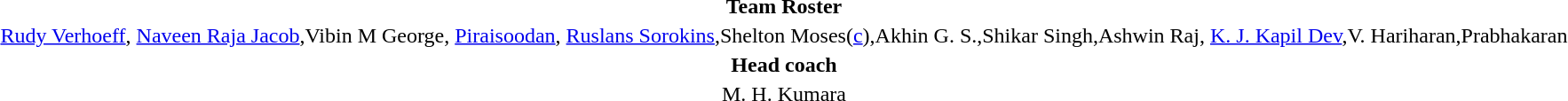<table style="text-align: center; margin-top: 2em; margin-left: auto; margin-right: auto">
<tr>
<td><strong>Team Roster</strong></td>
</tr>
<tr>
<td><a href='#'>Rudy Verhoeff</a>, <a href='#'>Naveen Raja Jacob</a>,Vibin M George, <a href='#'>Piraisoodan</a>, <a href='#'>Ruslans Sorokins</a>,Shelton Moses(<a href='#'>c</a>),Akhin G. S.,Shikar Singh,Ashwin Raj, <a href='#'>K. J.  Kapil Dev</a>,V. Hariharan,Prabhakaran</td>
</tr>
<tr>
<td><strong>Head coach</strong></td>
</tr>
<tr>
<td>M. H. Kumara</td>
</tr>
</table>
